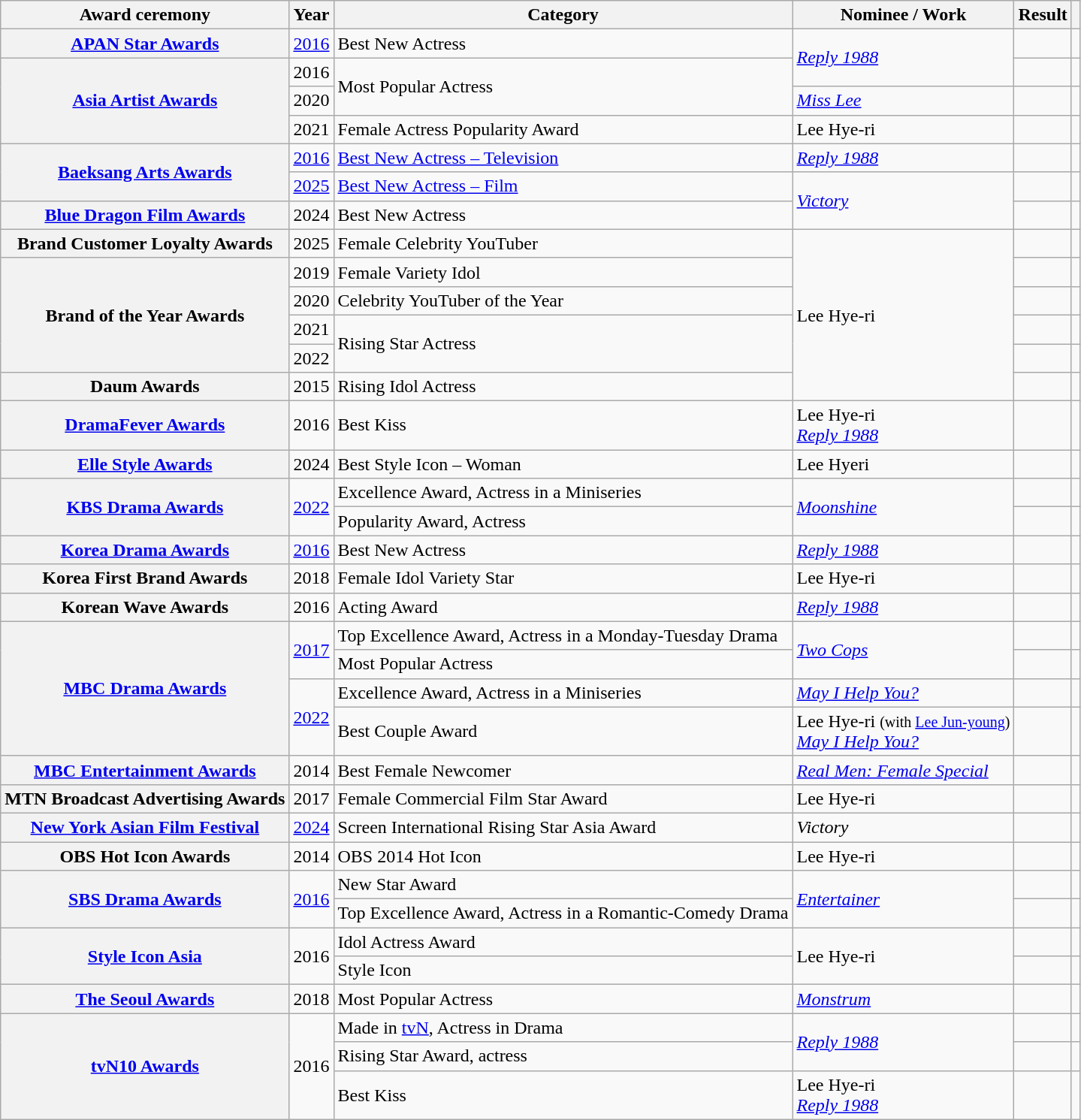<table class="wikitable plainrowheaders sortable">
<tr>
<th scope="col">Award ceremony</th>
<th scope="col">Year</th>
<th scope="col">Category</th>
<th scope="col">Nominee / Work</th>
<th scope="col">Result</th>
<th scope="col" class="unsortable"></th>
</tr>
<tr>
<th scope="row"><a href='#'>APAN Star Awards</a></th>
<td style="text-align:center"><a href='#'>2016</a></td>
<td>Best New Actress</td>
<td rowspan="2"><em><a href='#'>Reply 1988</a></em></td>
<td></td>
<td style="text-align:center"></td>
</tr>
<tr>
<th scope="row" rowspan="3"><a href='#'>Asia Artist Awards</a></th>
<td style="text-align:center">2016</td>
<td rowspan="2">Most Popular Actress</td>
<td></td>
<td style="text-align:center"></td>
</tr>
<tr>
<td style="text-align:center">2020</td>
<td rowspan="1"><em><a href='#'>Miss Lee</a></em></td>
<td></td>
<td style="text-align:center"></td>
</tr>
<tr>
<td style="text-align:center">2021</td>
<td>Female Actress Popularity Award</td>
<td>Lee Hye-ri</td>
<td></td>
<td style="text-align:center;"></td>
</tr>
<tr>
<th scope="row" rowspan="2"><a href='#'>Baeksang Arts Awards</a></th>
<td style="text-align:center"><a href='#'>2016</a></td>
<td><a href='#'>Best New Actress – Television</a></td>
<td rowspan="1"><em><a href='#'>Reply 1988</a></em></td>
<td></td>
<td style="text-align:center"></td>
</tr>
<tr>
<td style="text-align:center"><a href='#'>2025</a></td>
<td><a href='#'>Best New Actress – Film</a></td>
<td rowspan="2"><em><a href='#'>Victory</a></em></td>
<td></td>
<td style="text-align:center"></td>
</tr>
<tr>
<th scope="row"><a href='#'>Blue Dragon Film Awards</a></th>
<td style="text-align:center">2024</td>
<td>Best New Actress</td>
<td></td>
<td style="text-align:center"></td>
</tr>
<tr>
<th scope="row">Brand Customer Loyalty Awards</th>
<td style="text-align:center">2025</td>
<td>Female Celebrity YouTuber</td>
<td rowspan="6">Lee Hye-ri</td>
<td></td>
<td style="text-align:center"></td>
</tr>
<tr>
<th scope="row" rowspan="4">Brand of the Year Awards</th>
<td style="text-align:center">2019</td>
<td rowspan="1">Female Variety Idol</td>
<td></td>
<td style="text-align:center"></td>
</tr>
<tr>
<td style="text-align:center">2020</td>
<td rowspan="1">Celebrity YouTuber of the Year</td>
<td></td>
<td style="text-align:center"></td>
</tr>
<tr>
<td style="text-align:center">2021</td>
<td rowspan="2">Rising Star Actress</td>
<td></td>
<td style="text-align:center"></td>
</tr>
<tr>
<td style="text-align:center">2022</td>
<td></td>
<td style="text-align:center"></td>
</tr>
<tr>
<th scope="row" rowspan="1">Daum Awards</th>
<td style="text-align:center">2015</td>
<td rowspan="1">Rising Idol Actress</td>
<td></td>
<td style="text-align:center"></td>
</tr>
<tr>
<th scope="row" rowspan="1"><a href='#'>DramaFever Awards</a></th>
<td style="text-align:center">2016</td>
<td rowspan="1">Best Kiss</td>
<td>Lee Hye-ri <br><em><a href='#'>Reply 1988</a></em></td>
<td></td>
<td style="text-align:center"></td>
</tr>
<tr>
<th scope="row"><a href='#'>Elle Style Awards</a></th>
<td style="text-align:center">2024</td>
<td>Best Style Icon – Woman</td>
<td>Lee Hyeri</td>
<td></td>
<td style="text-align:center"></td>
</tr>
<tr>
<th scope="row" rowspan="2"><a href='#'>KBS Drama Awards</a></th>
<td style="text-align:center" rowspan="2"><a href='#'>2022</a></td>
<td rowspan="1">Excellence Award, Actress in a Miniseries</td>
<td rowspan="2"><em><a href='#'>Moonshine</a></em></td>
<td></td>
<td style="text-align:center"></td>
</tr>
<tr>
<td rowspan="1">Popularity Award, Actress</td>
<td></td>
<td style="text-align:center"></td>
</tr>
<tr>
<th scope="row" rowspan="1"><a href='#'>Korea Drama Awards</a></th>
<td style="text-align:center"><a href='#'>2016</a></td>
<td rowspan="1">Best New Actress</td>
<td rowspan="1"><em><a href='#'>Reply 1988</a></em></td>
<td></td>
<td style="text-align:center"></td>
</tr>
<tr>
<th scope="row" rowspan="1">Korea First Brand Awards</th>
<td style="text-align:center">2018</td>
<td rowspan="1">Female Idol Variety Star</td>
<td rowspan="1">Lee Hye-ri</td>
<td></td>
<td style="text-align:center"></td>
</tr>
<tr>
<th scope="row" rowspan="1">Korean Wave Awards</th>
<td style="text-align:center">2016</td>
<td rowspan="1">Acting Award</td>
<td rowspan="1"><em><a href='#'>Reply 1988</a></em></td>
<td></td>
<td style="text-align:center"></td>
</tr>
<tr>
<th scope="row" rowspan="4"><a href='#'>MBC Drama Awards</a></th>
<td style="text-align:center "rowspan="2"><a href='#'>2017</a></td>
<td rowspan="1">Top Excellence Award, Actress in a Monday-Tuesday Drama</td>
<td rowspan="2"><em><a href='#'>Two Cops</a></em></td>
<td></td>
<td style="text-align:center"></td>
</tr>
<tr>
<td>Most Popular Actress</td>
<td></td>
<td style="text-align:center"></td>
</tr>
<tr>
<td style="text-align:center" rowspan="2"><a href='#'>2022</a></td>
<td>Excellence Award, Actress in a Miniseries</td>
<td><em><a href='#'>May I Help You?</a></em></td>
<td></td>
<td style="text-align:center"></td>
</tr>
<tr>
<td>Best Couple Award</td>
<td>Lee Hye-ri <small>(with <a href='#'>Lee Jun-young</a>)</small><br><em><a href='#'>May I Help You?</a></em></td>
<td></td>
<td style="text-align:center"></td>
</tr>
<tr>
<th scope="row" rowspan="1"><a href='#'>MBC Entertainment Awards</a></th>
<td style="text-align:center">2014</td>
<td rowspan="1">Best Female Newcomer</td>
<td rowspan="1"><em><a href='#'>Real Men: Female Special</a></em></td>
<td></td>
<td style="text-align:center"></td>
</tr>
<tr>
<th scope="row" rowspan="1">MTN Broadcast Advertising Awards</th>
<td style="text-align:center">2017</td>
<td rowspan="1">Female Commercial Film Star Award</td>
<td rowspan="1">Lee Hye-ri</td>
<td></td>
<td style="text-align:center"></td>
</tr>
<tr>
<th scope="row"><a href='#'>New York Asian Film Festival</a></th>
<td style="text-align:center"><a href='#'>2024</a></td>
<td>Screen International Rising Star Asia Award</td>
<td><em>Victory</em></td>
<td></td>
<td style="text-align:center"></td>
</tr>
<tr>
<th scope="row" rowspan="1">OBS Hot Icon Awards</th>
<td style="text-align:center">2014</td>
<td>OBS 2014 Hot Icon</td>
<td>Lee Hye-ri</td>
<td></td>
<td style="text-align:center"></td>
</tr>
<tr>
<th scope="row" rowspan="2"><a href='#'>SBS Drama Awards</a></th>
<td style="text-align:center" rowspan="2"><a href='#'>2016</a></td>
<td rowspan="1">New Star Award</td>
<td rowspan="2"><em><a href='#'>Entertainer</a></em></td>
<td></td>
<td style="text-align:center"></td>
</tr>
<tr>
<td rowspan="1">Top Excellence Award, Actress in a Romantic-Comedy Drama</td>
<td></td>
<td style="text-align:center"></td>
</tr>
<tr>
<th scope="row" rowspan="2"><a href='#'>Style Icon Asia</a></th>
<td style="text-align:center" rowspan="2">2016</td>
<td rowspan="1">Idol Actress Award</td>
<td rowspan="2">Lee Hye-ri</td>
<td></td>
<td style="text-align:center"></td>
</tr>
<tr>
<td rowspan="1">Style Icon</td>
<td></td>
<td></td>
</tr>
<tr>
<th scope="row" rowspan="1"><a href='#'>The Seoul Awards</a></th>
<td style="text-align:center" rowspan="1">2018</td>
<td rowspan="1">Most Popular Actress</td>
<td rowspan="1"><em><a href='#'>Monstrum</a></em></td>
<td></td>
<td style="text-align:center"></td>
</tr>
<tr>
<th scope="row" rowspan="3"><a href='#'>tvN10 Awards</a></th>
<td style="text-align:center" rowspan="3">2016</td>
<td rowspan="1">Made in <a href='#'>tvN</a>, Actress in Drama</td>
<td rowspan="2"><em><a href='#'>Reply 1988</a></em></td>
<td></td>
<td style="text-align:center"></td>
</tr>
<tr>
<td rowspan="1">Rising Star Award, actress</td>
<td></td>
<td style="text-align:center"></td>
</tr>
<tr>
<td rowspan="1">Best Kiss</td>
<td>Lee Hye-ri <br><em><a href='#'>Reply 1988</a></em></td>
<td></td>
<td style="text-align:center"></td>
</tr>
</table>
